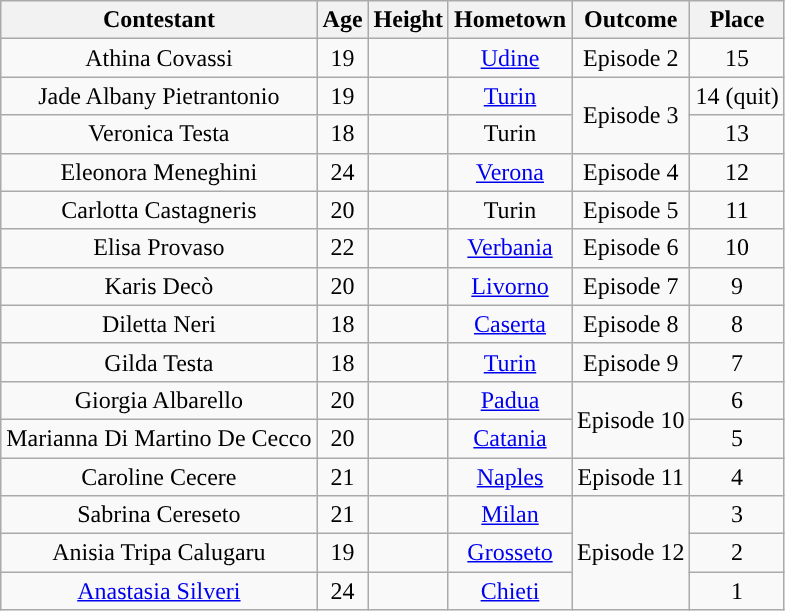<table class="wikitable sortable" style="text-align:center;">
<tr>
<th>Contestant</th>
<th>Age</th>
<th>Height</th>
<th>Hometown</th>
<th>Outcome</th>
<th>Place</th>
</tr>
<tr>
<td>Athina Covassi</td>
<td>19</td>
<td></td>
<td><a href='#'>Udine</a></td>
<td>Episode 2</td>
<td>15</td>
</tr>
<tr>
<td>Jade Albany Pietrantonio</td>
<td>19</td>
<td></td>
<td><a href='#'>Turin</a></td>
<td rowspan="2">Episode 3</td>
<td>14 (quit)</td>
</tr>
<tr>
<td>Veronica Testa</td>
<td>18</td>
<td></td>
<td>Turin</td>
<td>13</td>
</tr>
<tr>
<td>Eleonora Meneghini</td>
<td>24</td>
<td></td>
<td><a href='#'>Verona</a></td>
<td>Episode 4</td>
<td>12</td>
</tr>
<tr>
<td>Carlotta Castagneris</td>
<td>20</td>
<td></td>
<td>Turin</td>
<td>Episode 5</td>
<td>11</td>
</tr>
<tr>
<td>Elisa Provaso</td>
<td>22</td>
<td></td>
<td><a href='#'>Verbania</a></td>
<td>Episode 6</td>
<td>10</td>
</tr>
<tr>
<td>Karis Decò</td>
<td>20</td>
<td></td>
<td><a href='#'>Livorno</a></td>
<td>Episode 7</td>
<td>9</td>
</tr>
<tr>
<td>Diletta Neri</td>
<td>18</td>
<td></td>
<td><a href='#'>Caserta</a></td>
<td>Episode 8</td>
<td>8</td>
</tr>
<tr>
<td>Gilda Testa</td>
<td>18</td>
<td></td>
<td><a href='#'>Turin</a></td>
<td>Episode 9</td>
<td>7</td>
</tr>
<tr>
<td>Giorgia Albarello</td>
<td>20</td>
<td></td>
<td><a href='#'>Padua</a></td>
<td rowspan="2">Episode 10</td>
<td>6</td>
</tr>
<tr>
<td>Marianna Di Martino De Cecco</td>
<td>20</td>
<td></td>
<td><a href='#'>Catania</a></td>
<td>5</td>
</tr>
<tr>
<td>Caroline Cecere</td>
<td>21</td>
<td></td>
<td><a href='#'>Naples</a></td>
<td>Episode 11</td>
<td>4</td>
</tr>
<tr>
<td>Sabrina Cereseto</td>
<td>21</td>
<td></td>
<td><a href='#'>Milan</a></td>
<td rowspan="3">Episode 12</td>
<td>3</td>
</tr>
<tr>
<td>Anisia Tripa Calugaru</td>
<td>19</td>
<td></td>
<td><a href='#'>Grosseto</a></td>
<td>2</td>
</tr>
<tr>
<td><a href='#'>Anastasia Silveri</a></td>
<td>24</td>
<td></td>
<td><a href='#'>Chieti</a></td>
<td>1</td>
</tr>
</table>
